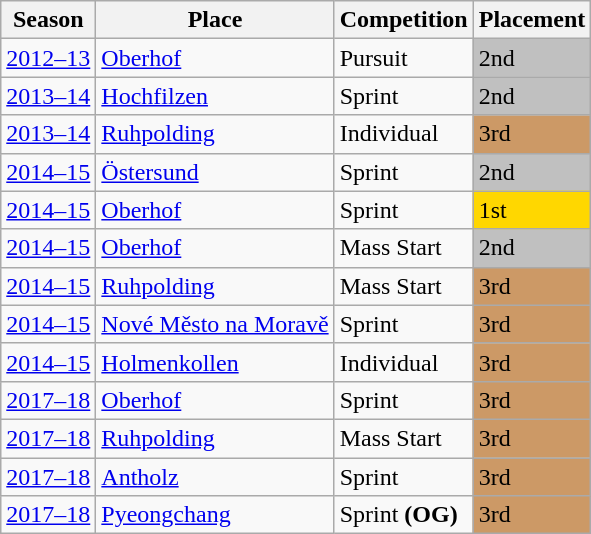<table class="wikitable sortable">
<tr>
<th>Season</th>
<th>Place</th>
<th>Competition</th>
<th>Placement</th>
</tr>
<tr>
<td><a href='#'>2012–13</a></td>
<td> <a href='#'>Oberhof</a></td>
<td>Pursuit</td>
<td bgcolor="silver">2nd</td>
</tr>
<tr>
<td><a href='#'>2013–14</a></td>
<td> <a href='#'>Hochfilzen</a></td>
<td>Sprint</td>
<td bgcolor=silver>2nd</td>
</tr>
<tr>
<td><a href='#'>2013–14</a></td>
<td> <a href='#'>Ruhpolding</a></td>
<td>Individual</td>
<td bgcolor="cc9966">3rd</td>
</tr>
<tr>
<td><a href='#'>2014–15</a></td>
<td> <a href='#'>Östersund</a></td>
<td>Sprint</td>
<td bgcolor="silver">2nd</td>
</tr>
<tr>
<td><a href='#'>2014–15</a></td>
<td> <a href='#'>Oberhof</a></td>
<td>Sprint</td>
<td bgcolor="gold">1st</td>
</tr>
<tr>
<td><a href='#'>2014–15</a></td>
<td> <a href='#'>Oberhof</a></td>
<td>Mass Start</td>
<td bgcolor="silver">2nd</td>
</tr>
<tr>
<td><a href='#'>2014–15</a></td>
<td> <a href='#'>Ruhpolding</a></td>
<td>Mass Start</td>
<td bgcolor="cc9966">3rd</td>
</tr>
<tr>
<td><a href='#'>2014–15</a></td>
<td> <a href='#'>Nové Město na Moravě</a></td>
<td>Sprint</td>
<td bgcolor="cc9966">3rd</td>
</tr>
<tr>
<td><a href='#'>2014–15</a></td>
<td> <a href='#'>Holmenkollen</a></td>
<td>Individual</td>
<td bgcolor="cc9966">3rd</td>
</tr>
<tr>
<td><a href='#'>2017–18</a></td>
<td> <a href='#'>Oberhof</a></td>
<td>Sprint</td>
<td bgcolor="cc9966">3rd</td>
</tr>
<tr>
<td><a href='#'>2017–18</a></td>
<td> <a href='#'>Ruhpolding</a></td>
<td>Mass Start</td>
<td bgcolor="cc9966">3rd</td>
</tr>
<tr>
<td><a href='#'>2017–18</a></td>
<td> <a href='#'>Antholz</a></td>
<td>Sprint</td>
<td bgcolor="cc9966">3rd</td>
</tr>
<tr>
<td><a href='#'>2017–18</a></td>
<td> <a href='#'>Pyeongchang</a></td>
<td>Sprint <strong>(OG)</strong></td>
<td bgcolor="cc9966">3rd</td>
</tr>
</table>
